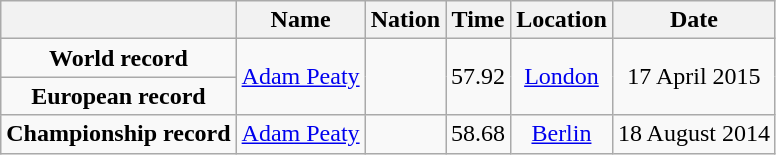<table class=wikitable style=text-align:center>
<tr>
<th></th>
<th>Name</th>
<th>Nation</th>
<th>Time</th>
<th>Location</th>
<th>Date</th>
</tr>
<tr>
<td><strong>World record</strong></td>
<td align=left rowspan=2><a href='#'>Adam Peaty</a></td>
<td align=left rowspan=2></td>
<td align=left rowspan=2>57.92</td>
<td rowspan=2><a href='#'>London</a></td>
<td rowspan=2>17 April 2015</td>
</tr>
<tr>
<td><strong>European record</strong></td>
</tr>
<tr>
<td><strong>Championship record</strong></td>
<td align=left><a href='#'>Adam Peaty</a></td>
<td align=left></td>
<td align=left>58.68</td>
<td><a href='#'>Berlin</a></td>
<td>18 August 2014</td>
</tr>
</table>
